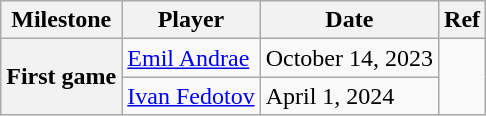<table class="wikitable">
<tr>
<th scope="col">Milestone</th>
<th scope="col">Player</th>
<th scope="col">Date</th>
<th scope="col">Ref</th>
</tr>
<tr>
<th rowspan=2>First game</th>
<td><a href='#'>Emil Andrae</a></td>
<td>October 14, 2023</td>
<td rowspan=2></td>
</tr>
<tr>
<td><a href='#'>Ivan Fedotov</a></td>
<td>April 1, 2024</td>
</tr>
</table>
